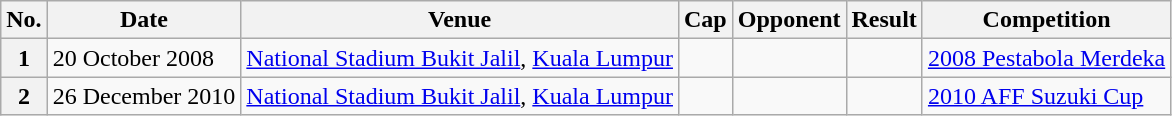<table class="wikitable sortable plainrowheaders">
<tr>
<th scope=col>No.</th>
<th scope=col data-sort-type=date>Date</th>
<th scope=col>Venue</th>
<th scope=col>Cap</th>
<th scope=col>Opponent</th>
<th scope=col>Result</th>
<th scope=col>Competition</th>
</tr>
<tr>
<th scope=row>1</th>
<td>20 October 2008</td>
<td><a href='#'>National Stadium Bukit Jalil</a>, <a href='#'>Kuala Lumpur</a></td>
<td></td>
<td></td>
<td></td>
<td><a href='#'>2008 Pestabola Merdeka</a></td>
</tr>
<tr>
<th scope=row>2</th>
<td>26 December 2010</td>
<td><a href='#'>National Stadium Bukit Jalil</a>, <a href='#'>Kuala Lumpur</a></td>
<td></td>
<td></td>
<td></td>
<td><a href='#'>2010 AFF Suzuki Cup</a></td>
</tr>
</table>
